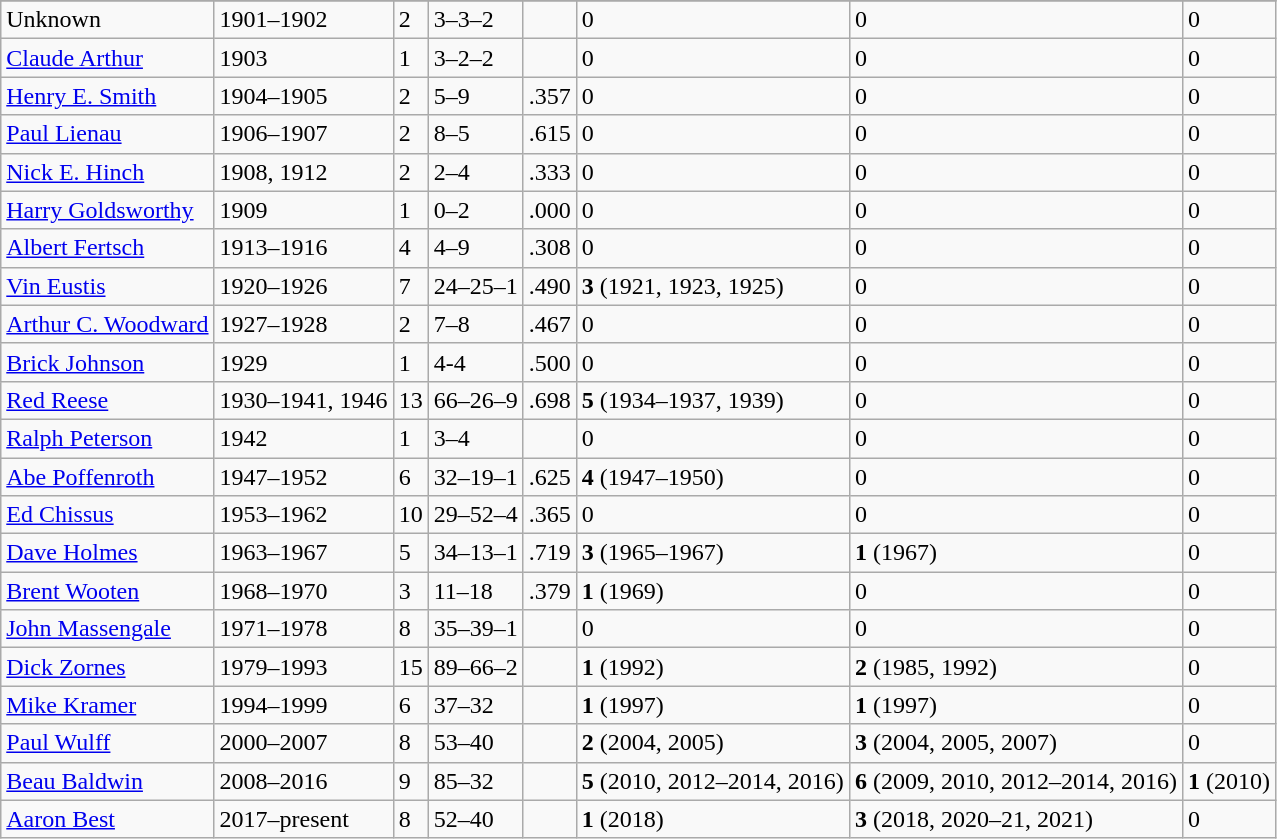<table class="wikitable">
<tr>
</tr>
<tr>
<td>Unknown</td>
<td>1901–1902</td>
<td>2</td>
<td>3–3–2</td>
<td></td>
<td>0</td>
<td>0</td>
<td>0</td>
</tr>
<tr>
<td><a href='#'>Claude Arthur</a></td>
<td>1903</td>
<td>1</td>
<td>3–2–2</td>
<td></td>
<td>0</td>
<td>0</td>
<td>0</td>
</tr>
<tr>
<td><a href='#'>Henry E. Smith</a></td>
<td>1904–1905</td>
<td>2</td>
<td>5–9</td>
<td>.357</td>
<td>0</td>
<td>0</td>
<td>0</td>
</tr>
<tr>
<td><a href='#'>Paul Lienau</a></td>
<td>1906–1907</td>
<td>2</td>
<td>8–5</td>
<td>.615</td>
<td>0</td>
<td>0</td>
<td>0</td>
</tr>
<tr>
<td><a href='#'>Nick E. Hinch</a></td>
<td>1908, 1912</td>
<td>2</td>
<td>2–4</td>
<td>.333</td>
<td>0</td>
<td>0</td>
<td>0</td>
</tr>
<tr>
<td><a href='#'>Harry Goldsworthy</a></td>
<td>1909</td>
<td>1</td>
<td>0–2</td>
<td>.000</td>
<td>0</td>
<td>0</td>
<td>0</td>
</tr>
<tr>
<td><a href='#'>Albert Fertsch</a></td>
<td>1913–1916</td>
<td>4</td>
<td>4–9</td>
<td>.308</td>
<td>0</td>
<td>0</td>
<td>0</td>
</tr>
<tr>
<td><a href='#'>Vin Eustis</a></td>
<td>1920–1926</td>
<td>7</td>
<td>24–25–1</td>
<td>.490</td>
<td><strong>3</strong> (1921, 1923, 1925)</td>
<td>0</td>
<td>0</td>
</tr>
<tr>
<td><a href='#'>Arthur C. Woodward</a></td>
<td>1927–1928</td>
<td>2</td>
<td>7–8</td>
<td>.467</td>
<td>0</td>
<td>0</td>
<td>0</td>
</tr>
<tr>
<td><a href='#'>Brick Johnson</a></td>
<td>1929</td>
<td>1</td>
<td>4-4</td>
<td>.500</td>
<td>0</td>
<td>0</td>
<td>0</td>
</tr>
<tr>
<td><a href='#'>Red Reese</a></td>
<td>1930–1941, 1946</td>
<td>13</td>
<td>66–26–9</td>
<td>.698</td>
<td><strong>5</strong> (1934–1937, 1939)</td>
<td>0</td>
<td>0</td>
</tr>
<tr>
<td><a href='#'>Ralph Peterson</a></td>
<td>1942</td>
<td>1</td>
<td>3–4</td>
<td></td>
<td>0</td>
<td>0</td>
<td>0</td>
</tr>
<tr>
<td><a href='#'>Abe Poffenroth</a></td>
<td>1947–1952</td>
<td>6</td>
<td>32–19–1</td>
<td>.625</td>
<td><strong>4</strong> (1947–1950)</td>
<td>0</td>
<td>0</td>
</tr>
<tr>
<td><a href='#'>Ed Chissus</a></td>
<td>1953–1962</td>
<td>10</td>
<td>29–52–4</td>
<td>.365</td>
<td>0</td>
<td>0</td>
<td>0</td>
</tr>
<tr>
<td><a href='#'>Dave Holmes</a></td>
<td>1963–1967</td>
<td>5</td>
<td>34–13–1</td>
<td>.719</td>
<td><strong>3</strong> (1965–1967)</td>
<td><strong>1</strong> (1967)</td>
<td>0</td>
</tr>
<tr>
<td><a href='#'>Brent Wooten</a></td>
<td>1968–1970</td>
<td>3</td>
<td>11–18</td>
<td>.379</td>
<td><strong>1</strong> (1969)</td>
<td>0</td>
<td>0</td>
</tr>
<tr>
<td><a href='#'>John Massengale</a></td>
<td>1971–1978</td>
<td>8</td>
<td>35–39–1</td>
<td></td>
<td>0</td>
<td>0</td>
<td>0</td>
</tr>
<tr>
<td><a href='#'>Dick Zornes</a></td>
<td>1979–1993</td>
<td>15</td>
<td>89–66–2</td>
<td></td>
<td><strong>1</strong> (1992)</td>
<td><strong>2</strong> (1985, 1992)</td>
<td>0</td>
</tr>
<tr>
<td><a href='#'>Mike Kramer</a></td>
<td>1994–1999</td>
<td>6</td>
<td>37–32</td>
<td></td>
<td><strong>1</strong> (1997)</td>
<td><strong>1</strong> (1997)</td>
<td>0</td>
</tr>
<tr>
<td><a href='#'>Paul Wulff</a></td>
<td>2000–2007</td>
<td>8</td>
<td>53–40</td>
<td></td>
<td><strong>2</strong> (2004, 2005)</td>
<td><strong>3</strong> (2004, 2005, 2007)</td>
<td>0</td>
</tr>
<tr>
<td><a href='#'>Beau Baldwin</a></td>
<td>2008–2016</td>
<td>9</td>
<td>85–32</td>
<td></td>
<td><strong>5</strong> (2010, 2012–2014, 2016)</td>
<td><strong>6</strong> (2009, 2010, 2012–2014, 2016)</td>
<td><strong>1</strong> (2010)</td>
</tr>
<tr>
<td><a href='#'>Aaron Best</a></td>
<td>2017–present</td>
<td>8</td>
<td>52–40</td>
<td></td>
<td><strong>1</strong> (2018)</td>
<td><strong>3</strong> (2018, 2020–21, 2021)</td>
<td>0</td>
</tr>
</table>
